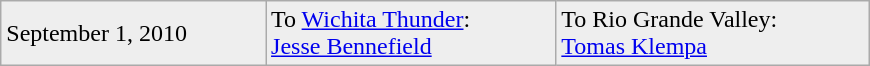<table class="wikitable" style="border:1px solid #999999; width:580px;">
<tr bgcolor="eeeeee">
<td>September 1, 2010</td>
<td valign="top">To <a href='#'>Wichita Thunder</a>: <br> <a href='#'>Jesse Bennefield</a></td>
<td valign="top">To Rio Grande Valley: <br> <a href='#'>Tomas Klempa</a></td>
</tr>
</table>
